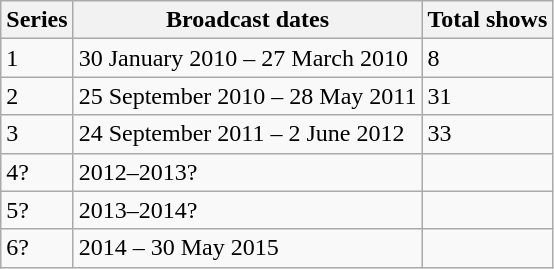<table class="wikitable">
<tr>
<th>Series</th>
<th>Broadcast dates</th>
<th>Total shows</th>
</tr>
<tr>
<td>1</td>
<td>30 January 2010 – 27 March 2010</td>
<td>8</td>
</tr>
<tr>
<td>2</td>
<td>25 September 2010 – 28 May 2011</td>
<td>31</td>
</tr>
<tr>
<td>3</td>
<td>24 September 2011 – 2 June 2012</td>
<td>33</td>
</tr>
<tr>
<td>4?</td>
<td>2012–2013?</td>
<td></td>
</tr>
<tr>
<td>5?</td>
<td>2013–2014?</td>
<td></td>
</tr>
<tr>
<td>6?</td>
<td>2014 – 30 May 2015</td>
<td></td>
</tr>
</table>
